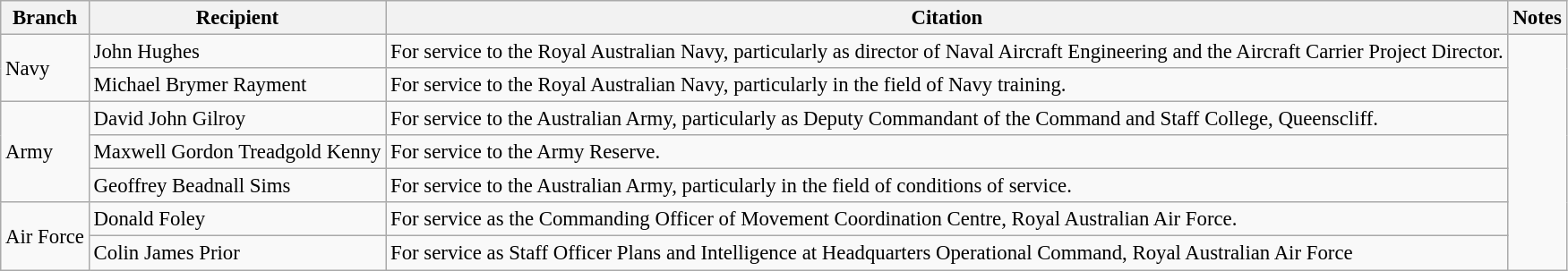<table class="wikitable" style="font-size:95%;">
<tr>
<th>Branch</th>
<th>Recipient</th>
<th>Citation</th>
<th>Notes</th>
</tr>
<tr>
<td rowspan=2>Navy</td>
<td> John Hughes</td>
<td>For service to the Royal Australian Navy, particularly as director of Naval Aircraft Engineering and the Aircraft Carrier Project Director.</td>
<td rowspan=7></td>
</tr>
<tr>
<td> Michael Brymer Rayment</td>
<td>For service to the Royal Australian Navy, particularly in the field of Navy training.</td>
</tr>
<tr>
<td rowspan=3>Army</td>
<td> David John Gilroy</td>
<td>For service to the Australian Army, particularly as Deputy Commandant of the Command and Staff College, Queenscliff.</td>
</tr>
<tr>
<td> Maxwell Gordon Treadgold Kenny </td>
<td>For service to the Army Reserve.</td>
</tr>
<tr>
<td> Geoffrey Beadnall Sims</td>
<td>For service to the Australian Army, particularly in the field of conditions of service.</td>
</tr>
<tr>
<td rowspan=2>Air Force</td>
<td> Donald Foley</td>
<td>For service as the Commanding Officer of Movement Coordination Centre, Royal Australian Air Force.</td>
</tr>
<tr>
<td> Colin James Prior</td>
<td>For service as Staff Officer Plans and Intelligence at Headquarters Operational Command, Royal Australian Air Force</td>
</tr>
</table>
